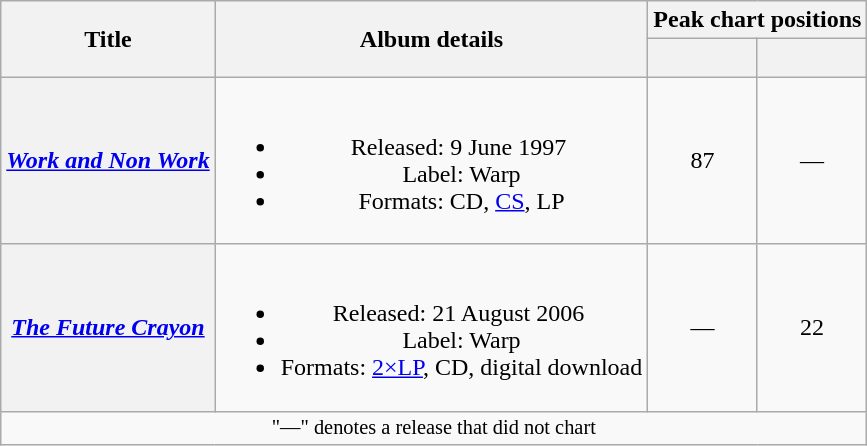<table class="wikitable plainrowheaders" style="text-align:center">
<tr>
<th scope="col" rowspan="2">Title</th>
<th scope="col" rowspan="2">Album details</th>
<th scope="col" colspan="2">Peak chart positions</th>
</tr>
<tr>
<th scope="col"><br></th>
<th scope="col"><br></th>
</tr>
<tr>
<th scope="row"><em><a href='#'>Work and Non Work</a></em></th>
<td><br><ul><li>Released: 9 June 1997 </li><li>Label: Warp </li><li>Formats: CD, <a href='#'>CS</a>, LP</li></ul></td>
<td>87</td>
<td>—</td>
</tr>
<tr>
<th scope="row"><em><a href='#'>The Future Crayon</a></em></th>
<td><br><ul><li>Released: 21 August 2006 </li><li>Label: Warp </li><li>Formats: <a href='#'>2×LP</a>, CD, digital download</li></ul></td>
<td>—</td>
<td>22</td>
</tr>
<tr>
<td colspan="4" style="font-size:85%">"—" denotes a release that did not chart</td>
</tr>
</table>
